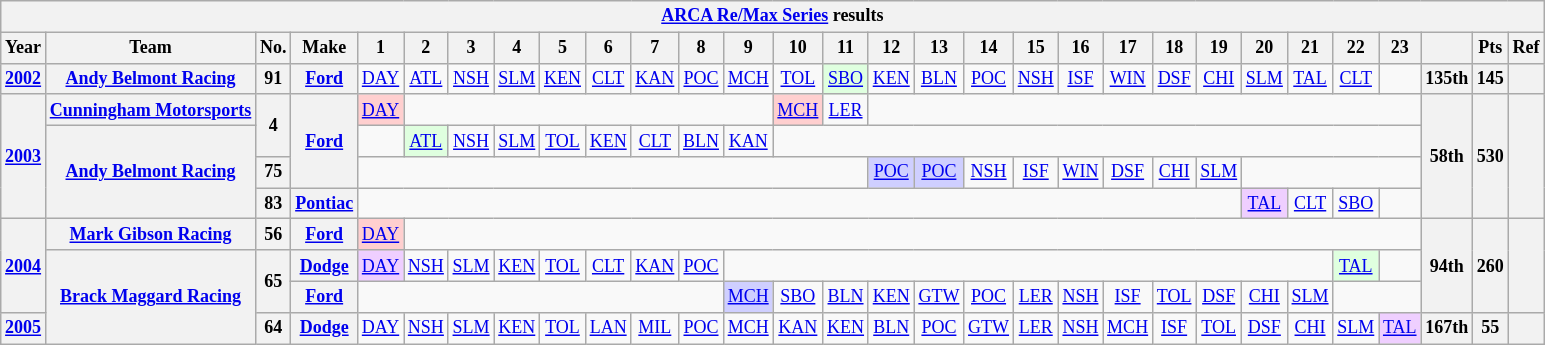<table class="wikitable" style="text-align:center; font-size:75%">
<tr>
<th colspan="34"><a href='#'>ARCA Re/Max Series</a> results</th>
</tr>
<tr>
<th>Year</th>
<th>Team</th>
<th>No.</th>
<th>Make</th>
<th>1</th>
<th>2</th>
<th>3</th>
<th>4</th>
<th>5</th>
<th>6</th>
<th>7</th>
<th>8</th>
<th>9</th>
<th>10</th>
<th>11</th>
<th>12</th>
<th>13</th>
<th>14</th>
<th>15</th>
<th>16</th>
<th>17</th>
<th>18</th>
<th>19</th>
<th>20</th>
<th>21</th>
<th>22</th>
<th>23</th>
<th></th>
<th>Pts</th>
<th>Ref</th>
</tr>
<tr>
<th><a href='#'>2002</a></th>
<th><a href='#'>Andy Belmont Racing</a></th>
<th>91</th>
<th><a href='#'>Ford</a></th>
<td><a href='#'>DAY</a></td>
<td><a href='#'>ATL</a></td>
<td><a href='#'>NSH</a></td>
<td><a href='#'>SLM</a></td>
<td><a href='#'>KEN</a></td>
<td><a href='#'>CLT</a></td>
<td><a href='#'>KAN</a></td>
<td><a href='#'>POC</a></td>
<td><a href='#'>MCH</a></td>
<td><a href='#'>TOL</a></td>
<td style="background:#DFFFDF;"><a href='#'>SBO</a><br></td>
<td><a href='#'>KEN</a></td>
<td><a href='#'>BLN</a></td>
<td><a href='#'>POC</a></td>
<td><a href='#'>NSH</a></td>
<td><a href='#'>ISF</a></td>
<td><a href='#'>WIN</a></td>
<td><a href='#'>DSF</a></td>
<td><a href='#'>CHI</a></td>
<td><a href='#'>SLM</a></td>
<td><a href='#'>TAL</a></td>
<td><a href='#'>CLT</a></td>
<td></td>
<th>135th</th>
<th>145</th>
<th></th>
</tr>
<tr>
<th rowspan=4><a href='#'>2003</a></th>
<th><a href='#'>Cunningham Motorsports</a></th>
<th rowspan=2>4</th>
<th rowspan=3><a href='#'>Ford</a></th>
<td style="background:#FFCFCF;"><a href='#'>DAY</a><br></td>
<td colspan=8></td>
<td style="background:#FFCFCF;"><a href='#'>MCH</a><br></td>
<td><a href='#'>LER</a></td>
<td colspan=12></td>
<th rowspan=4>58th</th>
<th rowspan=4>530</th>
<th rowspan=4></th>
</tr>
<tr>
<th rowspan=3><a href='#'>Andy Belmont Racing</a></th>
<td></td>
<td style="background:#DFFFDF;"><a href='#'>ATL</a><br></td>
<td><a href='#'>NSH</a></td>
<td><a href='#'>SLM</a></td>
<td><a href='#'>TOL</a></td>
<td><a href='#'>KEN</a></td>
<td><a href='#'>CLT</a></td>
<td><a href='#'>BLN</a></td>
<td><a href='#'>KAN</a></td>
<td colspan=14></td>
</tr>
<tr>
<th>75</th>
<td colspan=11></td>
<td style="background:#CFCFFF;"><a href='#'>POC</a><br></td>
<td style="background:#CFCFFF;"><a href='#'>POC</a><br></td>
<td><a href='#'>NSH</a></td>
<td><a href='#'>ISF</a></td>
<td><a href='#'>WIN</a></td>
<td><a href='#'>DSF</a></td>
<td><a href='#'>CHI</a></td>
<td><a href='#'>SLM</a></td>
<td colspan=4></td>
</tr>
<tr>
<th>83</th>
<th><a href='#'>Pontiac</a></th>
<td colspan=19></td>
<td style="background:#EFCFFF;"><a href='#'>TAL</a><br></td>
<td><a href='#'>CLT</a></td>
<td><a href='#'>SBO</a></td>
<td></td>
</tr>
<tr>
<th rowspan=3><a href='#'>2004</a></th>
<th><a href='#'>Mark Gibson Racing</a></th>
<th>56</th>
<th><a href='#'>Ford</a></th>
<td style="background:#FFCFCF;"><a href='#'>DAY</a><br></td>
<td colspan=22></td>
<th rowspan=3>94th</th>
<th rowspan=3>260</th>
<th rowspan=3></th>
</tr>
<tr>
<th rowspan=3><a href='#'>Brack Maggard Racing</a></th>
<th rowspan=2>65</th>
<th><a href='#'>Dodge</a></th>
<td style="background:#EFCFFF;"><a href='#'>DAY</a><br></td>
<td><a href='#'>NSH</a></td>
<td><a href='#'>SLM</a></td>
<td><a href='#'>KEN</a></td>
<td><a href='#'>TOL</a></td>
<td><a href='#'>CLT</a></td>
<td><a href='#'>KAN</a></td>
<td><a href='#'>POC</a></td>
<td colspan=13></td>
<td style="background:#DFFFDF;"><a href='#'>TAL</a><br></td>
<td></td>
</tr>
<tr>
<th><a href='#'>Ford</a></th>
<td colspan=8></td>
<td style="background:#CFCFFF;"><a href='#'>MCH</a><br></td>
<td><a href='#'>SBO</a></td>
<td><a href='#'>BLN</a></td>
<td><a href='#'>KEN</a></td>
<td><a href='#'>GTW</a></td>
<td><a href='#'>POC</a></td>
<td><a href='#'>LER</a></td>
<td><a href='#'>NSH</a></td>
<td><a href='#'>ISF</a></td>
<td><a href='#'>TOL</a></td>
<td><a href='#'>DSF</a></td>
<td><a href='#'>CHI</a></td>
<td><a href='#'>SLM</a></td>
<td colspan=2></td>
</tr>
<tr>
<th><a href='#'>2005</a></th>
<th>64</th>
<th><a href='#'>Dodge</a></th>
<td><a href='#'>DAY</a></td>
<td><a href='#'>NSH</a></td>
<td><a href='#'>SLM</a></td>
<td><a href='#'>KEN</a></td>
<td><a href='#'>TOL</a></td>
<td><a href='#'>LAN</a></td>
<td><a href='#'>MIL</a></td>
<td><a href='#'>POC</a></td>
<td><a href='#'>MCH</a></td>
<td><a href='#'>KAN</a></td>
<td><a href='#'>KEN</a></td>
<td><a href='#'>BLN</a></td>
<td><a href='#'>POC</a></td>
<td><a href='#'>GTW</a></td>
<td><a href='#'>LER</a></td>
<td><a href='#'>NSH</a></td>
<td><a href='#'>MCH</a></td>
<td><a href='#'>ISF</a></td>
<td><a href='#'>TOL</a></td>
<td><a href='#'>DSF</a></td>
<td><a href='#'>CHI</a></td>
<td><a href='#'>SLM</a></td>
<td style="background:#EFCFFF;"><a href='#'>TAL</a><br></td>
<th>167th</th>
<th>55</th>
<th></th>
</tr>
</table>
